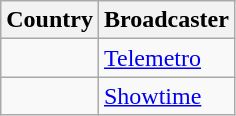<table class="wikitable">
<tr>
<th align=center>Country</th>
<th align=center>Broadcaster</th>
</tr>
<tr>
<td></td>
<td><a href='#'>Telemetro</a></td>
</tr>
<tr>
<td></td>
<td><a href='#'>Showtime</a></td>
</tr>
</table>
